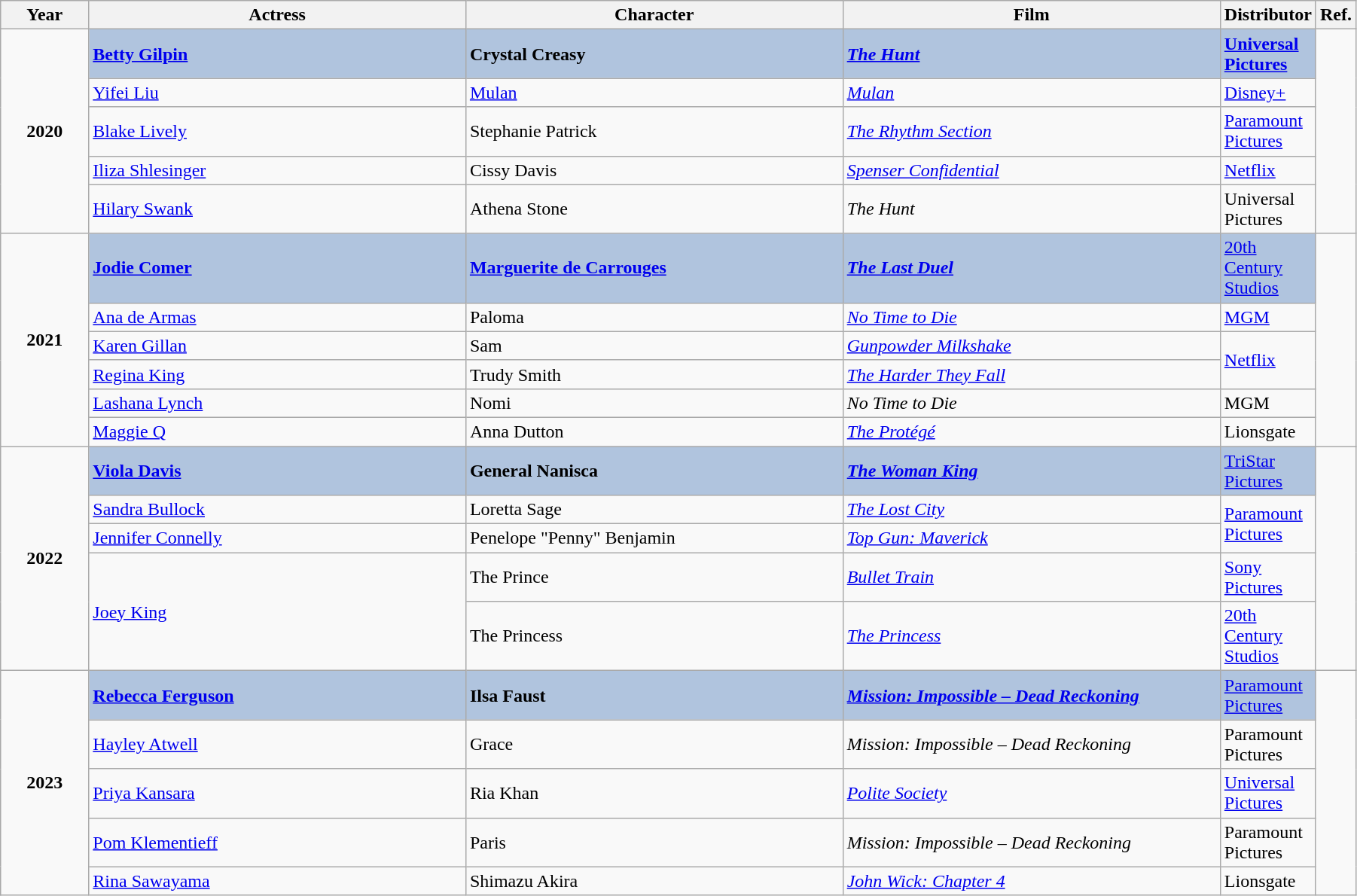<table class="wikitable" width="95%" align="center">
<tr>
<th width="7%">Year</th>
<th width="31%">Actress</th>
<th width="31%">Character</th>
<th width="31%">Film</th>
<th width="31%">Distributor</th>
<th>Ref.</th>
</tr>
<tr>
<td rowspan="5" style="text-align:center;"><strong>2020</strong></td>
<td style="background:#B0C4DE;"><strong><a href='#'>Betty Gilpin</a></strong></td>
<td style="background:#B0C4DE;"><strong>Crystal Creasy</strong></td>
<td style="background:#B0C4DE;"><strong><em><a href='#'>The Hunt</a></em></strong></td>
<td style="background:#B0C4DE;"><strong><a href='#'>Universal Pictures</a></strong></td>
<td rowspan="5"></td>
</tr>
<tr>
<td><a href='#'>Yifei Liu</a></td>
<td><a href='#'>Mulan</a></td>
<td><em><a href='#'>Mulan</a></em></td>
<td><a href='#'>Disney+</a></td>
</tr>
<tr>
<td><a href='#'>Blake Lively</a></td>
<td>Stephanie Patrick</td>
<td><em><a href='#'>The Rhythm Section</a></em></td>
<td><a href='#'>Paramount Pictures</a></td>
</tr>
<tr>
<td><a href='#'>Iliza Shlesinger</a></td>
<td>Cissy Davis</td>
<td><em><a href='#'>Spenser Confidential</a></em></td>
<td><a href='#'>Netflix</a></td>
</tr>
<tr>
<td><a href='#'>Hilary Swank</a></td>
<td>Athena Stone</td>
<td><em>The Hunt</em></td>
<td>Universal Pictures</td>
</tr>
<tr>
<td rowspan="6" style="text-align:center;"><strong>2021</strong></td>
<td style="background:#B0C4DE;"><strong><a href='#'>Jodie Comer</a></strong></td>
<td style="background:#B0C4DE;"><strong><a href='#'>Marguerite de Carrouges</a></strong></td>
<td style="background:#B0C4DE;"><strong><em><a href='#'>The Last Duel</a></em></strong></td>
<td style="background:#B0C4DE;"><strong><a href='#'></strong>20th Century Studios<strong></a></strong></td>
<td rowspan="6"></td>
</tr>
<tr>
<td><a href='#'>Ana de Armas</a></td>
<td>Paloma</td>
<td><em><a href='#'>No Time to Die</a></em></td>
<td><a href='#'>MGM</a></td>
</tr>
<tr>
<td><a href='#'>Karen Gillan</a></td>
<td>Sam</td>
<td><em><a href='#'>Gunpowder Milkshake</a></em></td>
<td rowspan="2"><a href='#'>Netflix</a></td>
</tr>
<tr>
<td><a href='#'>Regina King</a></td>
<td>Trudy Smith</td>
<td><em><a href='#'>The Harder They Fall</a></em></td>
</tr>
<tr>
<td><a href='#'>Lashana Lynch</a></td>
<td>Nomi</td>
<td><em>No Time to Die</em></td>
<td>MGM</td>
</tr>
<tr>
<td><a href='#'>Maggie Q</a></td>
<td>Anna Dutton</td>
<td><em><a href='#'>The Protégé</a></em></td>
<td>Lionsgate</td>
</tr>
<tr>
<td rowspan="5" style="text-align:center;"><strong>2022</strong></td>
<td style="background:#B0C4DE;"><strong><a href='#'>Viola Davis</a></strong></td>
<td style="background:#B0C4DE;"><strong>General Nanisca</strong></td>
<td style="background:#B0C4DE;"><strong><em><a href='#'>The Woman King</a></em></strong></td>
<td style="background:#B0C4DE;"><strong><a href='#'></strong>TriStar Pictures<strong></a></strong></td>
<td rowspan="5"></td>
</tr>
<tr>
<td><a href='#'>Sandra Bullock</a></td>
<td>Loretta Sage</td>
<td><em><a href='#'>The Lost City</a></em></td>
<td rowspan="2"><a href='#'>Paramount Pictures</a></td>
</tr>
<tr>
<td><a href='#'>Jennifer Connelly</a></td>
<td>Penelope "Penny" Benjamin</td>
<td><em><a href='#'>Top Gun: Maverick</a></em></td>
</tr>
<tr>
<td rowspan="2"><a href='#'>Joey King</a></td>
<td>The Prince</td>
<td><em><a href='#'>Bullet Train</a></em></td>
<td><a href='#'>Sony Pictures</a></td>
</tr>
<tr>
<td>The Princess</td>
<td><em><a href='#'>The Princess</a></em></td>
<td><a href='#'>20th Century Studios</a></td>
</tr>
<tr>
<td rowspan="5" style="text-align:center;"><strong>2023</strong></td>
<td style="background:#B0C4DE;"><strong><a href='#'>Rebecca Ferguson</a></strong></td>
<td style="background:#B0C4DE;"><strong>Ilsa Faust</strong></td>
<td style="background:#B0C4DE;"><strong><em><a href='#'>Mission: Impossible – Dead Reckoning</a></em></strong></td>
<td style="background:#B0C4DE;"><strong><a href='#'></strong>Paramount Pictures<strong></a></strong></td>
<td rowspan="5"></td>
</tr>
<tr>
<td><a href='#'>Hayley Atwell</a></td>
<td>Grace</td>
<td><em>Mission: Impossible – Dead Reckoning</em></td>
<td>Paramount Pictures</td>
</tr>
<tr>
<td><a href='#'>Priya Kansara</a></td>
<td>Ria Khan</td>
<td><em><a href='#'>Polite Society</a></em></td>
<td><a href='#'>Universal Pictures</a></td>
</tr>
<tr>
<td><a href='#'>Pom Klementieff</a></td>
<td>Paris</td>
<td><em>Mission: Impossible – Dead Reckoning</em></td>
<td>Paramount Pictures</td>
</tr>
<tr>
<td><a href='#'>Rina Sawayama</a></td>
<td>Shimazu Akira</td>
<td><em><a href='#'>John Wick: Chapter 4</a></em></td>
<td>Lionsgate</td>
</tr>
</table>
